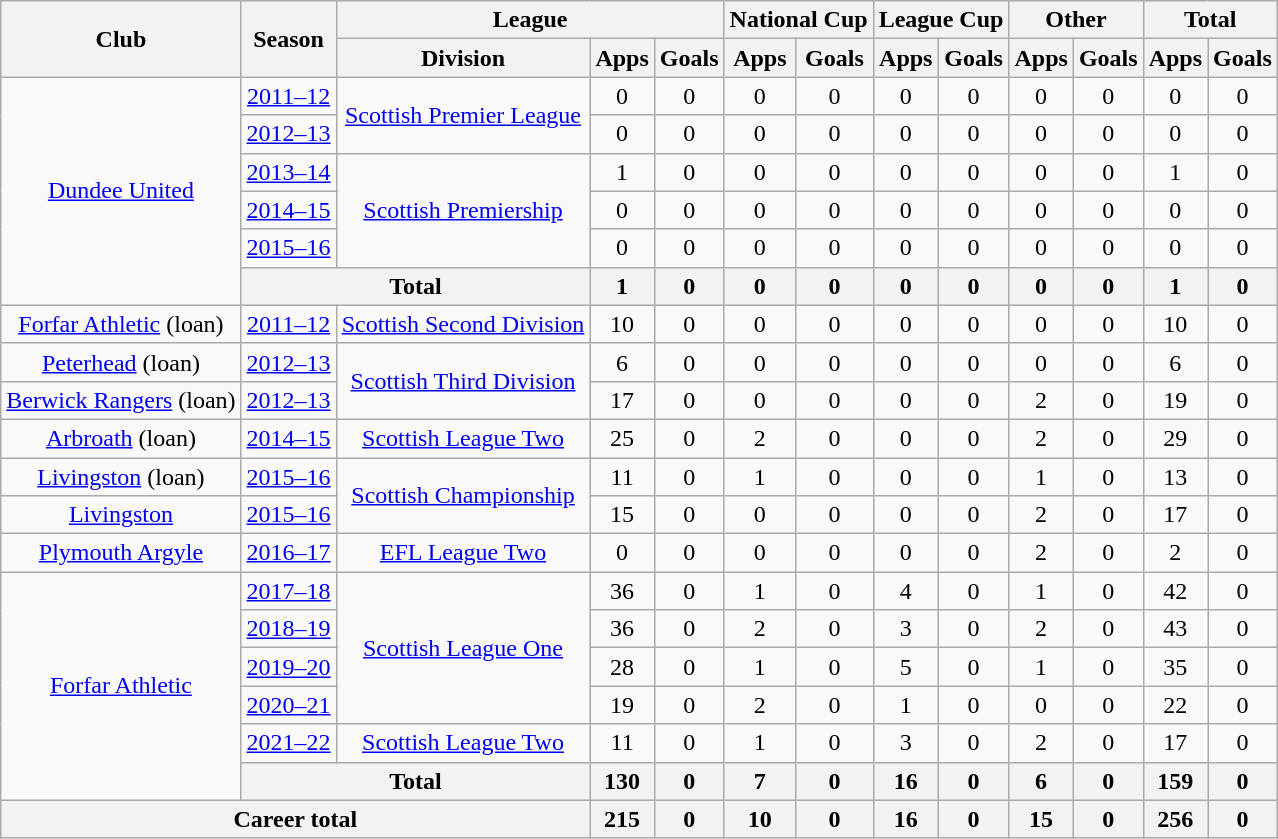<table class="wikitable" style="text-align: center">
<tr>
<th rowspan="2">Club</th>
<th rowspan="2">Season</th>
<th colspan="3">League</th>
<th colspan="2">National Cup</th>
<th colspan="2">League Cup</th>
<th colspan="2">Other</th>
<th colspan="2">Total</th>
</tr>
<tr>
<th>Division</th>
<th>Apps</th>
<th>Goals</th>
<th>Apps</th>
<th>Goals</th>
<th>Apps</th>
<th>Goals</th>
<th>Apps</th>
<th>Goals</th>
<th>Apps</th>
<th>Goals</th>
</tr>
<tr>
<td rowspan=6><a href='#'>Dundee United</a></td>
<td><a href='#'>2011–12</a></td>
<td rowspan=2><a href='#'>Scottish Premier League</a></td>
<td>0</td>
<td>0</td>
<td>0</td>
<td>0</td>
<td>0</td>
<td>0</td>
<td>0</td>
<td>0</td>
<td>0</td>
<td>0</td>
</tr>
<tr>
<td><a href='#'>2012–13</a></td>
<td>0</td>
<td>0</td>
<td>0</td>
<td>0</td>
<td>0</td>
<td>0</td>
<td>0</td>
<td>0</td>
<td>0</td>
<td>0</td>
</tr>
<tr>
<td><a href='#'>2013–14</a></td>
<td rowspan=3><a href='#'>Scottish Premiership</a></td>
<td>1</td>
<td>0</td>
<td>0</td>
<td>0</td>
<td>0</td>
<td>0</td>
<td>0</td>
<td>0</td>
<td>1</td>
<td>0</td>
</tr>
<tr>
<td><a href='#'>2014–15</a></td>
<td>0</td>
<td>0</td>
<td>0</td>
<td>0</td>
<td>0</td>
<td>0</td>
<td>0</td>
<td>0</td>
<td>0</td>
<td>0</td>
</tr>
<tr>
<td><a href='#'>2015–16</a></td>
<td>0</td>
<td>0</td>
<td>0</td>
<td>0</td>
<td>0</td>
<td>0</td>
<td>0</td>
<td>0</td>
<td>0</td>
<td>0</td>
</tr>
<tr>
<th colspan=2>Total</th>
<th>1</th>
<th>0</th>
<th>0</th>
<th>0</th>
<th>0</th>
<th>0</th>
<th>0</th>
<th>0</th>
<th>1</th>
<th>0</th>
</tr>
<tr>
<td><a href='#'>Forfar Athletic</a> (loan)</td>
<td><a href='#'>2011–12</a></td>
<td><a href='#'>Scottish Second Division</a></td>
<td>10</td>
<td>0</td>
<td>0</td>
<td>0</td>
<td>0</td>
<td>0</td>
<td>0</td>
<td>0</td>
<td>10</td>
<td>0</td>
</tr>
<tr>
<td><a href='#'>Peterhead</a> (loan)</td>
<td><a href='#'>2012–13</a></td>
<td rowspan=2><a href='#'>Scottish Third Division</a></td>
<td>6</td>
<td>0</td>
<td>0</td>
<td>0</td>
<td>0</td>
<td>0</td>
<td>0</td>
<td>0</td>
<td>6</td>
<td>0</td>
</tr>
<tr>
<td><a href='#'>Berwick Rangers</a> (loan)</td>
<td><a href='#'>2012–13</a></td>
<td>17</td>
<td>0</td>
<td>0</td>
<td>0</td>
<td>0</td>
<td>0</td>
<td>2</td>
<td>0</td>
<td>19</td>
<td>0</td>
</tr>
<tr>
<td><a href='#'>Arbroath</a> (loan)</td>
<td><a href='#'>2014–15</a></td>
<td><a href='#'>Scottish League Two</a></td>
<td>25</td>
<td>0</td>
<td>2</td>
<td>0</td>
<td>0</td>
<td>0</td>
<td>2</td>
<td>0</td>
<td>29</td>
<td>0</td>
</tr>
<tr>
<td><a href='#'>Livingston</a> (loan)</td>
<td><a href='#'>2015–16</a></td>
<td rowspan=2><a href='#'>Scottish Championship</a></td>
<td>11</td>
<td>0</td>
<td>1</td>
<td>0</td>
<td>0</td>
<td>0</td>
<td>1</td>
<td>0</td>
<td>13</td>
<td>0</td>
</tr>
<tr>
<td><a href='#'>Livingston</a></td>
<td><a href='#'>2015–16</a></td>
<td>15</td>
<td>0</td>
<td>0</td>
<td>0</td>
<td>0</td>
<td>0</td>
<td>2</td>
<td>0</td>
<td>17</td>
<td>0</td>
</tr>
<tr>
<td><a href='#'>Plymouth Argyle</a></td>
<td><a href='#'>2016–17</a></td>
<td><a href='#'>EFL League Two</a></td>
<td>0</td>
<td>0</td>
<td>0</td>
<td>0</td>
<td>0</td>
<td>0</td>
<td>2</td>
<td>0</td>
<td>2</td>
<td>0</td>
</tr>
<tr>
<td rowspan=6><a href='#'>Forfar Athletic</a></td>
<td><a href='#'>2017–18</a></td>
<td rowspan=4><a href='#'>Scottish League One</a></td>
<td>36</td>
<td>0</td>
<td>1</td>
<td>0</td>
<td>4</td>
<td>0</td>
<td>1</td>
<td>0</td>
<td>42</td>
<td>0</td>
</tr>
<tr>
<td><a href='#'>2018–19</a></td>
<td>36</td>
<td>0</td>
<td>2</td>
<td>0</td>
<td>3</td>
<td>0</td>
<td>2</td>
<td>0</td>
<td>43</td>
<td>0</td>
</tr>
<tr>
<td><a href='#'>2019–20</a></td>
<td>28</td>
<td>0</td>
<td>1</td>
<td>0</td>
<td>5</td>
<td>0</td>
<td>1</td>
<td>0</td>
<td>35</td>
<td>0</td>
</tr>
<tr>
<td><a href='#'>2020–21</a></td>
<td>19</td>
<td>0</td>
<td>2</td>
<td>0</td>
<td>1</td>
<td>0</td>
<td>0</td>
<td>0</td>
<td>22</td>
<td>0</td>
</tr>
<tr>
<td><a href='#'>2021–22</a></td>
<td><a href='#'>Scottish League Two</a></td>
<td>11</td>
<td>0</td>
<td>1</td>
<td>0</td>
<td>3</td>
<td>0</td>
<td>2</td>
<td>0</td>
<td>17</td>
<td>0</td>
</tr>
<tr>
<th colspan=2>Total</th>
<th>130</th>
<th>0</th>
<th>7</th>
<th>0</th>
<th>16</th>
<th>0</th>
<th>6</th>
<th>0</th>
<th>159</th>
<th>0</th>
</tr>
<tr>
<th colspan="3">Career total</th>
<th>215</th>
<th>0</th>
<th>10</th>
<th>0</th>
<th>16</th>
<th>0</th>
<th>15</th>
<th>0</th>
<th>256</th>
<th>0</th>
</tr>
</table>
